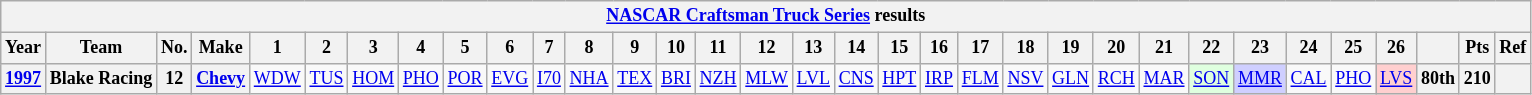<table class="wikitable" style="text-align:center; font-size:75%">
<tr>
<th colspan=45><a href='#'>NASCAR Craftsman Truck Series</a> results</th>
</tr>
<tr>
<th>Year</th>
<th>Team</th>
<th>No.</th>
<th>Make</th>
<th>1</th>
<th>2</th>
<th>3</th>
<th>4</th>
<th>5</th>
<th>6</th>
<th>7</th>
<th>8</th>
<th>9</th>
<th>10</th>
<th>11</th>
<th>12</th>
<th>13</th>
<th>14</th>
<th>15</th>
<th>16</th>
<th>17</th>
<th>18</th>
<th>19</th>
<th>20</th>
<th>21</th>
<th>22</th>
<th>23</th>
<th>24</th>
<th>25</th>
<th>26</th>
<th></th>
<th>Pts</th>
<th>Ref</th>
</tr>
<tr>
<th><a href='#'>1997</a></th>
<th>Blake Racing</th>
<th>12</th>
<th><a href='#'>Chevy</a></th>
<td><a href='#'>WDW</a></td>
<td><a href='#'>TUS</a></td>
<td><a href='#'>HOM</a></td>
<td><a href='#'>PHO</a></td>
<td><a href='#'>POR</a></td>
<td><a href='#'>EVG</a></td>
<td><a href='#'>I70</a></td>
<td><a href='#'>NHA</a></td>
<td><a href='#'>TEX</a></td>
<td><a href='#'>BRI</a></td>
<td><a href='#'>NZH</a></td>
<td><a href='#'>MLW</a></td>
<td><a href='#'>LVL</a></td>
<td><a href='#'>CNS</a></td>
<td><a href='#'>HPT</a></td>
<td><a href='#'>IRP</a></td>
<td><a href='#'>FLM</a></td>
<td><a href='#'>NSV</a></td>
<td><a href='#'>GLN</a></td>
<td><a href='#'>RCH</a></td>
<td><a href='#'>MAR</a></td>
<td style="background:#DFFFDF;"><a href='#'>SON</a><br></td>
<td style="background:#CFCFFF;"><a href='#'>MMR</a><br></td>
<td><a href='#'>CAL</a></td>
<td><a href='#'>PHO</a></td>
<td style="background:#FFCFCF;"><a href='#'>LVS</a><br></td>
<th>80th</th>
<th>210</th>
<th></th>
</tr>
</table>
